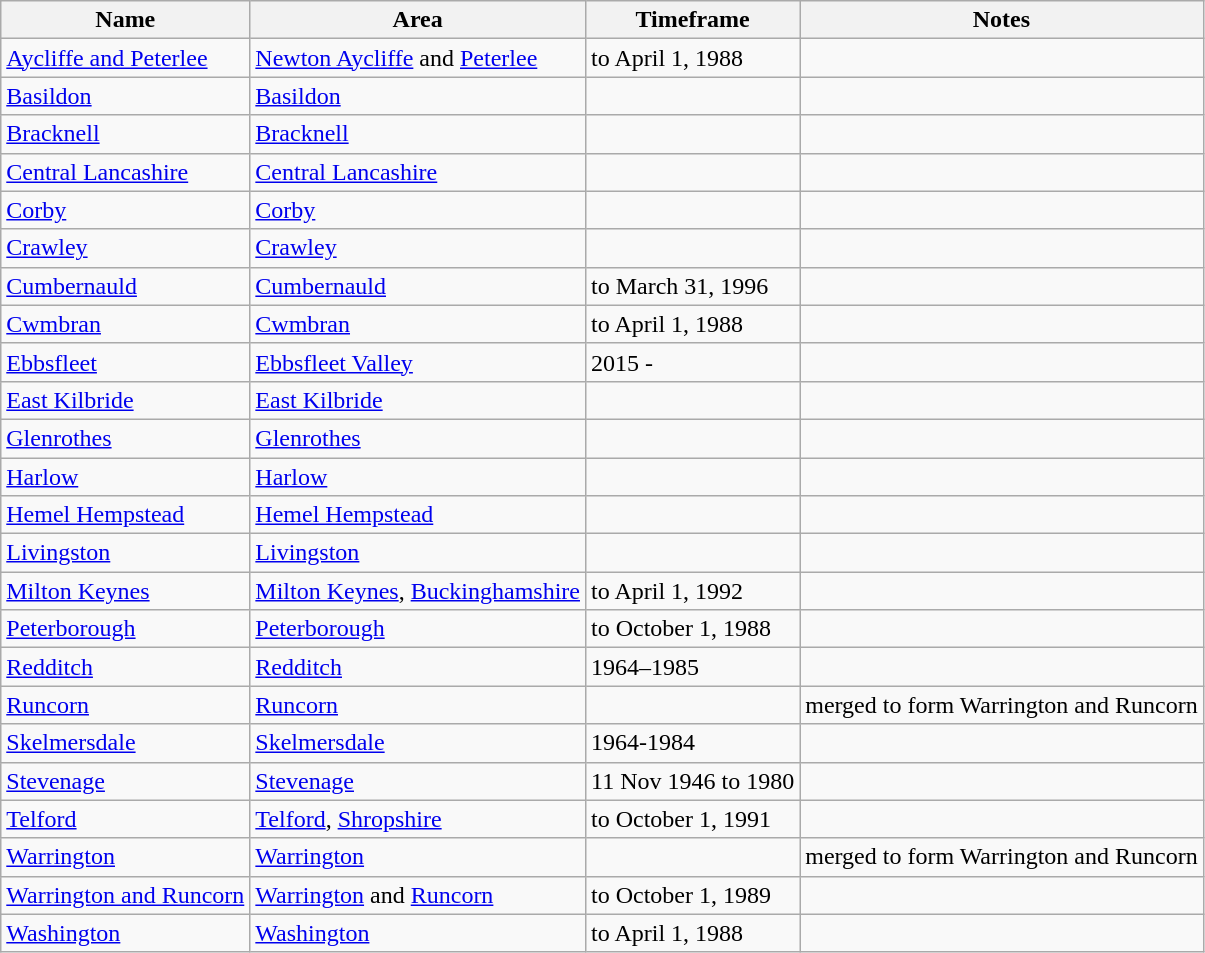<table class="wikitable">
<tr>
<th>Name</th>
<th>Area</th>
<th>Timeframe</th>
<th>Notes</th>
</tr>
<tr>
<td><a href='#'>Aycliffe and Peterlee</a></td>
<td><a href='#'>Newton Aycliffe</a> and <a href='#'>Peterlee</a></td>
<td>to April 1, 1988</td>
<td></td>
</tr>
<tr>
<td><a href='#'>Basildon</a></td>
<td><a href='#'>Basildon</a></td>
<td></td>
<td></td>
</tr>
<tr>
<td><a href='#'>Bracknell</a></td>
<td><a href='#'>Bracknell</a></td>
<td></td>
<td></td>
</tr>
<tr>
<td><a href='#'>Central Lancashire</a></td>
<td><a href='#'>Central Lancashire</a></td>
<td></td>
<td></td>
</tr>
<tr>
<td><a href='#'>Corby</a></td>
<td><a href='#'>Corby</a></td>
<td></td>
<td></td>
</tr>
<tr>
<td><a href='#'>Crawley</a></td>
<td><a href='#'>Crawley</a></td>
<td></td>
<td></td>
</tr>
<tr>
<td><a href='#'>Cumbernauld</a></td>
<td><a href='#'>Cumbernauld</a></td>
<td>to March 31, 1996</td>
<td></td>
</tr>
<tr>
<td><a href='#'>Cwmbran</a></td>
<td><a href='#'>Cwmbran</a></td>
<td>to April 1, 1988</td>
<td></td>
</tr>
<tr>
<td><a href='#'>Ebbsfleet</a></td>
<td><a href='#'>Ebbsfleet Valley</a></td>
<td>2015 -</td>
<td></td>
</tr>
<tr>
<td><a href='#'>East Kilbride</a></td>
<td><a href='#'>East Kilbride</a></td>
<td></td>
<td></td>
</tr>
<tr>
<td><a href='#'>Glenrothes</a></td>
<td><a href='#'>Glenrothes</a></td>
<td></td>
<td></td>
</tr>
<tr>
<td><a href='#'>Harlow</a></td>
<td><a href='#'>Harlow</a></td>
<td></td>
<td></td>
</tr>
<tr>
<td><a href='#'>Hemel Hempstead</a></td>
<td><a href='#'>Hemel Hempstead</a></td>
<td></td>
<td></td>
</tr>
<tr>
<td><a href='#'>Livingston</a></td>
<td><a href='#'>Livingston</a></td>
<td></td>
<td></td>
</tr>
<tr>
<td><a href='#'>Milton Keynes</a></td>
<td><a href='#'>Milton Keynes</a>, <a href='#'>Buckinghamshire</a></td>
<td>to April 1, 1992</td>
<td></td>
</tr>
<tr>
<td><a href='#'>Peterborough</a></td>
<td><a href='#'>Peterborough</a></td>
<td>to October 1, 1988</td>
<td></td>
</tr>
<tr>
<td><a href='#'>Redditch</a></td>
<td><a href='#'>Redditch</a></td>
<td>1964–1985</td>
<td></td>
</tr>
<tr>
<td><a href='#'>Runcorn</a></td>
<td><a href='#'>Runcorn</a></td>
<td></td>
<td>merged to form Warrington and Runcorn</td>
</tr>
<tr>
<td><a href='#'>Skelmersdale</a></td>
<td><a href='#'>Skelmersdale</a></td>
<td>1964-1984</td>
<td></td>
</tr>
<tr>
<td><a href='#'>Stevenage</a></td>
<td><a href='#'>Stevenage</a></td>
<td>11 Nov 1946 to 1980</td>
<td></td>
</tr>
<tr>
<td><a href='#'>Telford</a></td>
<td><a href='#'>Telford</a>, <a href='#'>Shropshire</a></td>
<td>to October 1, 1991</td>
<td></td>
</tr>
<tr>
<td><a href='#'>Warrington</a></td>
<td><a href='#'>Warrington</a></td>
<td></td>
<td>merged to form Warrington and Runcorn</td>
</tr>
<tr>
<td><a href='#'>Warrington and Runcorn</a></td>
<td><a href='#'>Warrington</a> and <a href='#'>Runcorn</a></td>
<td>to October 1, 1989</td>
<td></td>
</tr>
<tr>
<td><a href='#'>Washington</a></td>
<td><a href='#'>Washington</a></td>
<td>to April 1, 1988</td>
<td></td>
</tr>
</table>
